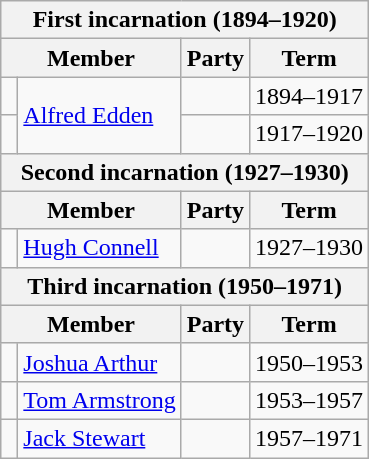<table class="wikitable">
<tr>
<th colspan="4">First incarnation (1894–1920)</th>
</tr>
<tr>
<th colspan="2">Member</th>
<th>Party</th>
<th>Term</th>
</tr>
<tr>
<td> </td>
<td rowspan="2"><a href='#'>Alfred Edden</a></td>
<td></td>
<td>1894–1917</td>
</tr>
<tr>
<td> </td>
<td></td>
<td>1917–1920</td>
</tr>
<tr>
<th colspan="4">Second incarnation (1927–1930)</th>
</tr>
<tr>
<th colspan="2">Member</th>
<th>Party</th>
<th>Term</th>
</tr>
<tr>
<td> </td>
<td><a href='#'>Hugh Connell</a></td>
<td></td>
<td>1927–1930</td>
</tr>
<tr>
<th colspan="4">Third incarnation (1950–1971)</th>
</tr>
<tr>
<th colspan="2">Member</th>
<th>Party</th>
<th>Term</th>
</tr>
<tr>
<td> </td>
<td><a href='#'>Joshua Arthur</a></td>
<td></td>
<td>1950–1953</td>
</tr>
<tr>
<td> </td>
<td><a href='#'>Tom Armstrong</a></td>
<td></td>
<td>1953–1957</td>
</tr>
<tr>
<td> </td>
<td><a href='#'>Jack Stewart</a></td>
<td></td>
<td>1957–1971</td>
</tr>
</table>
